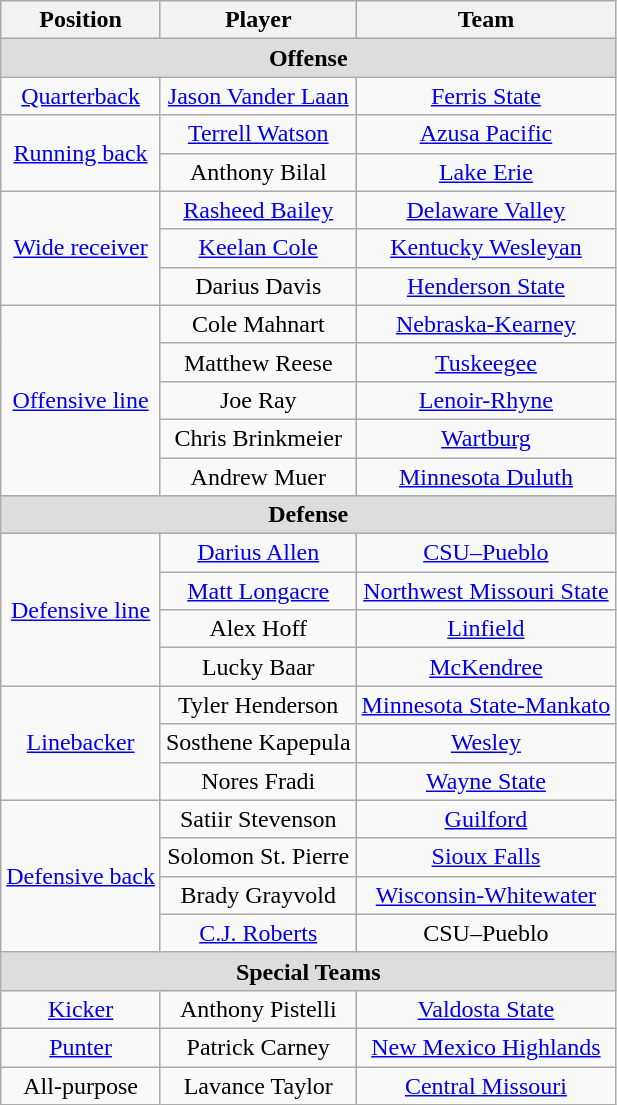<table class="wikitable">
<tr>
<th>Position</th>
<th>Player</th>
<th>Team</th>
</tr>
<tr>
<td colspan="3" style="text-align:center; background:#ddd;"><strong>Offense</strong></td>
</tr>
<tr style="text-align:center;">
<td><a href='#'>Quarterback</a></td>
<td><a href='#'>Jason Vander Laan</a></td>
<td><a href='#'>Ferris State</a></td>
</tr>
<tr style="text-align:center;">
<td rowspan="2"><a href='#'>Running back</a></td>
<td><a href='#'>Terrell Watson</a></td>
<td><a href='#'>Azusa Pacific</a></td>
</tr>
<tr style="text-align:center;">
<td>Anthony Bilal</td>
<td><a href='#'>Lake Erie</a></td>
</tr>
<tr style="text-align:center;">
<td rowspan="3"><a href='#'>Wide receiver</a></td>
<td><a href='#'>Rasheed Bailey</a></td>
<td><a href='#'>Delaware Valley</a></td>
</tr>
<tr style="text-align:center;">
<td><a href='#'>Keelan Cole</a></td>
<td><a href='#'>Kentucky Wesleyan</a></td>
</tr>
<tr style="text-align:center;">
<td>Darius Davis</td>
<td><a href='#'>Henderson State</a></td>
</tr>
<tr style="text-align:center;">
<td rowspan="5"><a href='#'>Offensive line</a></td>
<td>Cole Mahnart</td>
<td><a href='#'>Nebraska-Kearney</a></td>
</tr>
<tr style="text-align:center;">
<td>Matthew Reese</td>
<td><a href='#'>Tuskeegee</a></td>
</tr>
<tr style="text-align:center;">
<td>Joe Ray</td>
<td><a href='#'>Lenoir-Rhyne</a></td>
</tr>
<tr style="text-align:center;">
<td>Chris Brinkmeier</td>
<td><a href='#'>Wartburg</a></td>
</tr>
<tr style="text-align:center;">
<td>Andrew Muer</td>
<td><a href='#'>Minnesota Duluth</a></td>
</tr>
<tr>
<td colspan="3" style="text-align:center; background:#ddd;"><strong>Defense</strong></td>
</tr>
<tr style="text-align:center;">
<td rowspan="4"><a href='#'>Defensive line</a></td>
<td><a href='#'>Darius Allen</a></td>
<td><a href='#'>CSU–Pueblo</a></td>
</tr>
<tr style="text-align:center;">
<td><a href='#'>Matt Longacre</a></td>
<td><a href='#'>Northwest Missouri State</a></td>
</tr>
<tr style="text-align:center;">
<td>Alex Hoff</td>
<td><a href='#'>Linfield</a></td>
</tr>
<tr style="text-align:center;">
<td>Lucky Baar</td>
<td><a href='#'>McKendree</a></td>
</tr>
<tr style="text-align:center;">
<td rowspan="3"><a href='#'>Linebacker</a></td>
<td>Tyler Henderson</td>
<td><a href='#'>Minnesota State-Mankato</a></td>
</tr>
<tr style="text-align:center;">
<td>Sosthene Kapepula</td>
<td><a href='#'>Wesley</a></td>
</tr>
<tr style="text-align:center;">
<td>Nores Fradi</td>
<td><a href='#'>Wayne State</a></td>
</tr>
<tr style="text-align:center;">
<td rowspan="4"><a href='#'>Defensive back</a></td>
<td>Satiir Stevenson</td>
<td><a href='#'>Guilford</a></td>
</tr>
<tr style="text-align:center;">
<td>Solomon St. Pierre</td>
<td><a href='#'>Sioux Falls</a></td>
</tr>
<tr style="text-align:center;">
<td>Brady Grayvold</td>
<td><a href='#'>Wisconsin-Whitewater</a></td>
</tr>
<tr style="text-align:center;">
<td><a href='#'>C.J. Roberts</a></td>
<td>CSU–Pueblo</td>
</tr>
<tr>
<td colspan="3" style="text-align:center; background:#ddd;"><strong>Special Teams</strong></td>
</tr>
<tr style="text-align:center;">
<td><a href='#'>Kicker</a></td>
<td>Anthony Pistelli</td>
<td><a href='#'>Valdosta State</a></td>
</tr>
<tr style="text-align:center;">
<td><a href='#'>Punter</a></td>
<td>Patrick Carney</td>
<td><a href='#'>New Mexico Highlands</a></td>
</tr>
<tr style="text-align:center;">
<td rowspan="2">All-purpose</td>
<td>Lavance Taylor</td>
<td><a href='#'>Central Missouri</a></td>
</tr>
</table>
